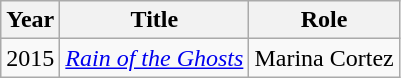<table class="wikitable sortable">
<tr>
<th>Year</th>
<th>Title</th>
<th>Role</th>
</tr>
<tr>
<td>2015</td>
<td><em><a href='#'>Rain of the Ghosts</a></em></td>
<td>Marina Cortez</td>
</tr>
</table>
